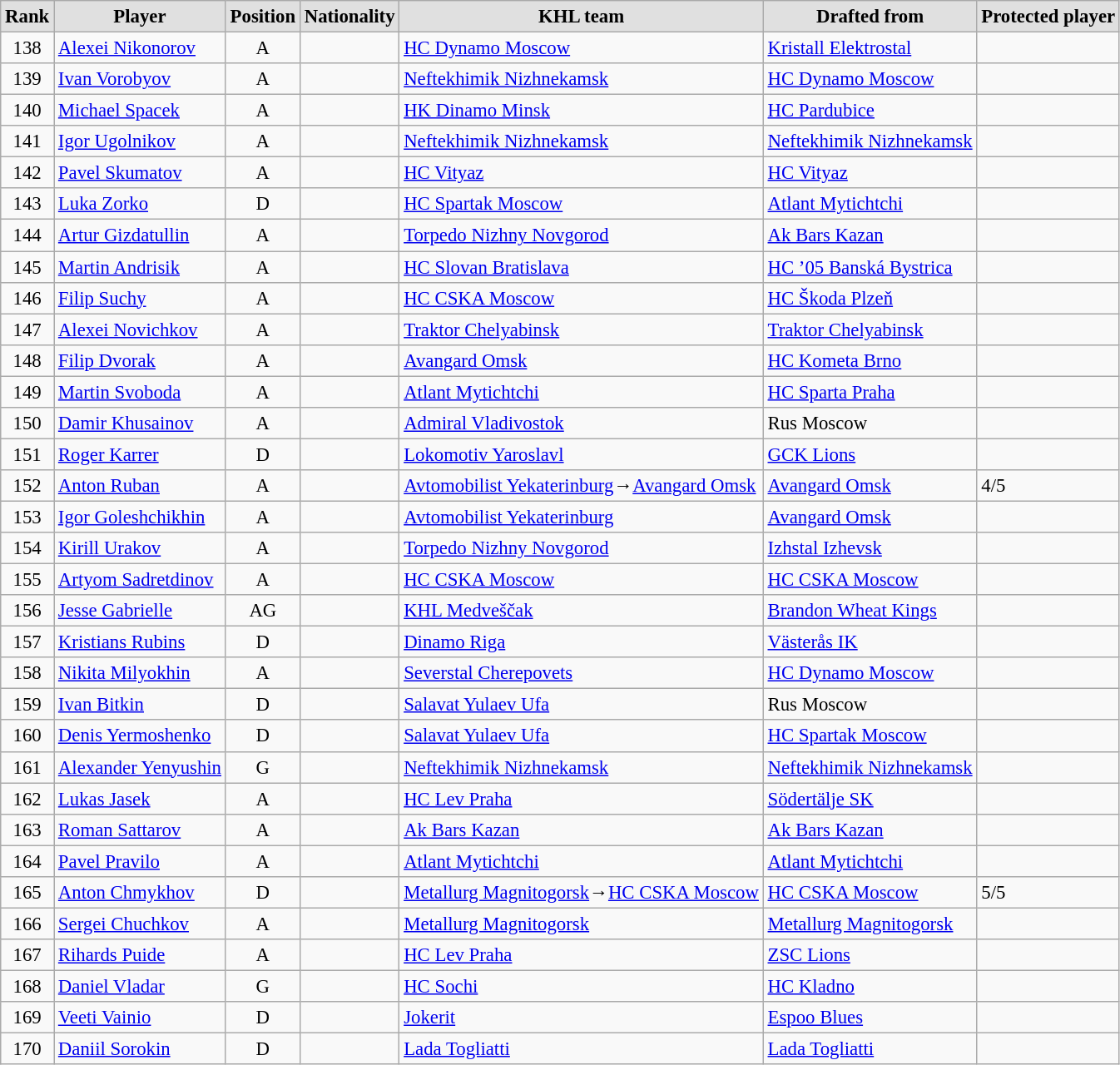<table style="font-size: 95%; text-align: left;" class="wikitable alternance">
<tr>
<th scope="col" style="background: #e0e0e0;">Rank</th>
<th scope="col" style="background: #e0e0e0;">Player</th>
<th scope="col" style="background: #e0e0e0;">Position</th>
<th scope="col" style="background: #e0e0e0;">Nationality</th>
<th scope="col" style="background: #e0e0e0;">KHL team</th>
<th scope="col" style="background: #e0e0e0;">Drafted from</th>
<th scope="col" style="background: #e0e0e0;">Protected player</th>
</tr>
<tr>
<td align="center">138</td>
<td><a href='#'>Alexei Nikonorov</a></td>
<td align="center">A</td>
<td></td>
<td><a href='#'>HC Dynamo Moscow</a></td>
<td><a href='#'>Kristall Elektrostal</a></td>
<td></td>
</tr>
<tr>
<td align="center">139</td>
<td><a href='#'>Ivan Vorobyov</a></td>
<td align="center">A</td>
<td></td>
<td><a href='#'>Neftekhimik Nizhnekamsk</a></td>
<td><a href='#'>HC Dynamo Moscow</a></td>
<td></td>
</tr>
<tr>
<td align="center">140</td>
<td><a href='#'>Michael Spacek</a></td>
<td align="center">A</td>
<td></td>
<td><a href='#'>HK Dinamo Minsk</a></td>
<td><a href='#'>HC Pardubice</a></td>
<td></td>
</tr>
<tr>
<td align="center">141</td>
<td><a href='#'>Igor Ugolnikov</a></td>
<td align="center">A</td>
<td></td>
<td><a href='#'>Neftekhimik Nizhnekamsk</a></td>
<td><a href='#'>Neftekhimik Nizhnekamsk</a></td>
<td></td>
</tr>
<tr>
<td align="center">142</td>
<td><a href='#'>Pavel Skumatov</a></td>
<td align="center">A</td>
<td></td>
<td><a href='#'>HC Vityaz</a></td>
<td><a href='#'>HC Vityaz</a></td>
<td></td>
</tr>
<tr>
<td align="center">143</td>
<td><a href='#'>Luka Zorko</a></td>
<td align="center">D</td>
<td></td>
<td><a href='#'>HC Spartak Moscow</a></td>
<td><a href='#'>Atlant Mytichtchi</a></td>
<td></td>
</tr>
<tr>
<td align="center">144</td>
<td><a href='#'>Artur Gizdatullin</a></td>
<td align="center">A</td>
<td></td>
<td><a href='#'>Torpedo Nizhny Novgorod</a></td>
<td><a href='#'>Ak Bars Kazan</a></td>
<td></td>
</tr>
<tr>
<td align="center">145</td>
<td><a href='#'>Martin Andrisik</a></td>
<td align="center">A</td>
<td></td>
<td><a href='#'>HC Slovan Bratislava</a></td>
<td><a href='#'>HC ’05 Banská Bystrica</a></td>
<td></td>
</tr>
<tr>
<td align="center">146</td>
<td><a href='#'>Filip Suchy</a></td>
<td align="center">A</td>
<td></td>
<td><a href='#'>HC CSKA Moscow</a></td>
<td><a href='#'>HC Škoda Plzeň</a></td>
<td></td>
</tr>
<tr>
<td align="center">147</td>
<td><a href='#'>Alexei Novichkov</a></td>
<td align="center">A</td>
<td></td>
<td><a href='#'>Traktor Chelyabinsk</a></td>
<td><a href='#'>Traktor Chelyabinsk</a></td>
<td></td>
</tr>
<tr>
<td align="center">148</td>
<td><a href='#'>Filip Dvorak</a></td>
<td align="center">A</td>
<td></td>
<td><a href='#'>Avangard Omsk</a></td>
<td><a href='#'>HC Kometa Brno</a></td>
<td></td>
</tr>
<tr>
<td align="center">149</td>
<td><a href='#'>Martin Svoboda</a></td>
<td align="center">A</td>
<td></td>
<td><a href='#'>Atlant Mytichtchi</a></td>
<td><a href='#'>HC Sparta Praha</a></td>
<td></td>
</tr>
<tr>
<td align="center">150</td>
<td><a href='#'>Damir Khusainov</a></td>
<td align="center">A</td>
<td></td>
<td><a href='#'>Admiral Vladivostok</a></td>
<td>Rus Moscow</td>
<td></td>
</tr>
<tr>
<td align="center">151</td>
<td><a href='#'>Roger Karrer</a></td>
<td align="center">D</td>
<td></td>
<td><a href='#'>Lokomotiv Yaroslavl</a></td>
<td><a href='#'>GCK Lions</a></td>
<td></td>
</tr>
<tr>
<td align="center">152</td>
<td><a href='#'>Anton Ruban</a></td>
<td align="center">A</td>
<td></td>
<td><a href='#'>Avtomobilist Yekaterinburg</a>→<a href='#'>Avangard Omsk</a></td>
<td><a href='#'>Avangard Omsk</a></td>
<td>4/5</td>
</tr>
<tr>
<td align="center">153</td>
<td><a href='#'>Igor Goleshchikhin</a></td>
<td align="center">A</td>
<td></td>
<td><a href='#'>Avtomobilist Yekaterinburg</a></td>
<td><a href='#'>Avangard Omsk</a></td>
<td></td>
</tr>
<tr>
<td align="center">154</td>
<td><a href='#'>Kirill Urakov</a></td>
<td align="center">A</td>
<td></td>
<td><a href='#'>Torpedo Nizhny Novgorod</a></td>
<td><a href='#'>Izhstal Izhevsk</a></td>
<td></td>
</tr>
<tr>
<td align="center">155</td>
<td><a href='#'>Artyom Sadretdinov</a></td>
<td align="center">A</td>
<td></td>
<td><a href='#'>HC CSKA Moscow</a></td>
<td><a href='#'>HC CSKA Moscow</a></td>
<td></td>
</tr>
<tr>
<td align="center">156</td>
<td><a href='#'>Jesse Gabrielle</a></td>
<td align="center">AG</td>
<td></td>
<td><a href='#'>KHL Medveščak</a></td>
<td><a href='#'>Brandon Wheat Kings</a></td>
<td></td>
</tr>
<tr>
<td align="center">157</td>
<td><a href='#'>Kristians Rubins</a></td>
<td align="center">D</td>
<td></td>
<td><a href='#'>Dinamo Riga</a></td>
<td><a href='#'>Västerås IK</a></td>
<td></td>
</tr>
<tr>
<td align="center">158</td>
<td><a href='#'>Nikita Milyokhin</a></td>
<td align="center">A</td>
<td></td>
<td><a href='#'>Severstal Cherepovets</a></td>
<td><a href='#'>HC Dynamo Moscow</a></td>
<td></td>
</tr>
<tr>
<td align="center">159</td>
<td><a href='#'>Ivan Bitkin</a></td>
<td align="center">D</td>
<td></td>
<td><a href='#'>Salavat Yulaev Ufa</a></td>
<td>Rus Moscow</td>
<td></td>
</tr>
<tr>
<td align="center">160</td>
<td><a href='#'>Denis Yermoshenko</a></td>
<td align="center">D</td>
<td></td>
<td><a href='#'>Salavat Yulaev Ufa</a></td>
<td><a href='#'>HC Spartak Moscow</a></td>
<td></td>
</tr>
<tr>
<td align="center">161</td>
<td><a href='#'>Alexander Yenyushin</a></td>
<td align="center">G</td>
<td></td>
<td><a href='#'>Neftekhimik Nizhnekamsk</a></td>
<td><a href='#'>Neftekhimik Nizhnekamsk</a></td>
<td></td>
</tr>
<tr>
<td align="center">162</td>
<td><a href='#'>Lukas Jasek</a></td>
<td align="center">A</td>
<td></td>
<td><a href='#'>HC Lev Praha</a></td>
<td><a href='#'>Södertälje SK</a></td>
<td></td>
</tr>
<tr>
<td align="center">163</td>
<td><a href='#'>Roman Sattarov</a></td>
<td align="center">A</td>
<td></td>
<td><a href='#'>Ak Bars Kazan</a></td>
<td><a href='#'>Ak Bars Kazan</a></td>
<td></td>
</tr>
<tr>
<td align="center">164</td>
<td><a href='#'>Pavel Pravilo</a></td>
<td align="center">A</td>
<td></td>
<td><a href='#'>Atlant Mytichtchi</a></td>
<td><a href='#'>Atlant Mytichtchi</a></td>
<td></td>
</tr>
<tr>
<td align="center">165</td>
<td><a href='#'>Anton Chmykhov</a></td>
<td align="center">D</td>
<td></td>
<td><a href='#'>Metallurg Magnitogorsk</a>→<a href='#'>HC CSKA Moscow</a></td>
<td><a href='#'>HC CSKA Moscow</a></td>
<td>5/5</td>
</tr>
<tr>
<td align="center">166</td>
<td><a href='#'>Sergei Chuchkov</a></td>
<td align="center">A</td>
<td></td>
<td><a href='#'>Metallurg Magnitogorsk</a></td>
<td><a href='#'>Metallurg Magnitogorsk</a></td>
<td></td>
</tr>
<tr>
<td align="center">167</td>
<td><a href='#'>Rihards Puide</a></td>
<td align="center">A</td>
<td></td>
<td><a href='#'>HC Lev Praha</a></td>
<td><a href='#'>ZSC Lions</a></td>
<td></td>
</tr>
<tr>
<td align="center">168</td>
<td><a href='#'>Daniel Vladar</a></td>
<td align="center">G</td>
<td></td>
<td><a href='#'>HC Sochi</a></td>
<td><a href='#'>HC Kladno</a></td>
<td></td>
</tr>
<tr>
<td align="center">169</td>
<td><a href='#'>Veeti Vainio</a></td>
<td align="center">D</td>
<td></td>
<td><a href='#'>Jokerit</a></td>
<td><a href='#'>Espoo Blues</a></td>
<td></td>
</tr>
<tr>
<td align="center">170</td>
<td><a href='#'>Daniil Sorokin</a></td>
<td align="center">D</td>
<td></td>
<td><a href='#'>Lada Togliatti</a></td>
<td><a href='#'>Lada Togliatti</a></td>
<td></td>
</tr>
</table>
